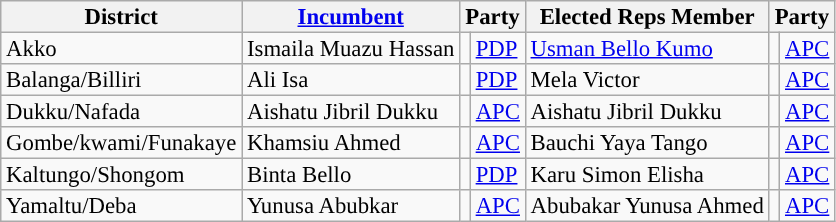<table class="sortable wikitable" style="font-size:95%;line-height:14px;">
<tr>
<th class="unsortable">District</th>
<th class="unsortable"><a href='#'>Incumbent</a></th>
<th colspan="2">Party</th>
<th class="unsortable">Elected Reps Member</th>
<th colspan="2">Party</th>
</tr>
<tr>
<td>Akko</td>
<td>Ismaila Muazu Hassan</td>
<td style="background:"></td>
<td><a href='#'>PDP</a></td>
<td><a href='#'>Usman Bello Kumo</a></td>
<td style="background:"></td>
<td><a href='#'>APC</a></td>
</tr>
<tr>
<td>Balanga/Billiri</td>
<td>Ali Isa</td>
<td style="background-color:"></td>
<td><a href='#'>PDP</a></td>
<td>Mela Victor</td>
<td style="background:"></td>
<td><a href='#'>APC</a></td>
</tr>
<tr>
<td>Dukku/Nafada</td>
<td>Aishatu Jibril Dukku</td>
<td style="background:"></td>
<td><a href='#'>APC</a></td>
<td>Aishatu Jibril Dukku</td>
<td style="background:"></td>
<td><a href='#'>APC</a></td>
</tr>
<tr>
<td>Gombe/kwami/Funakaye</td>
<td>Khamsiu Ahmed</td>
<td style="background:"></td>
<td><a href='#'>APC</a></td>
<td>Bauchi Yaya Tango</td>
<td style="background:"></td>
<td><a href='#'>APC</a></td>
</tr>
<tr>
<td>Kaltungo/Shongom</td>
<td>Binta Bello</td>
<td style="background-color:"></td>
<td><a href='#'>PDP</a></td>
<td>Karu Simon Elisha</td>
<td style="background:"></td>
<td><a href='#'>APC</a></td>
</tr>
<tr>
<td>Yamaltu/Deba</td>
<td>Yunusa Abubkar</td>
<td style="background:"></td>
<td><a href='#'>APC</a></td>
<td>Abubakar Yunusa Ahmed</td>
<td style="background:"></td>
<td><a href='#'>APC</a></td>
</tr>
</table>
